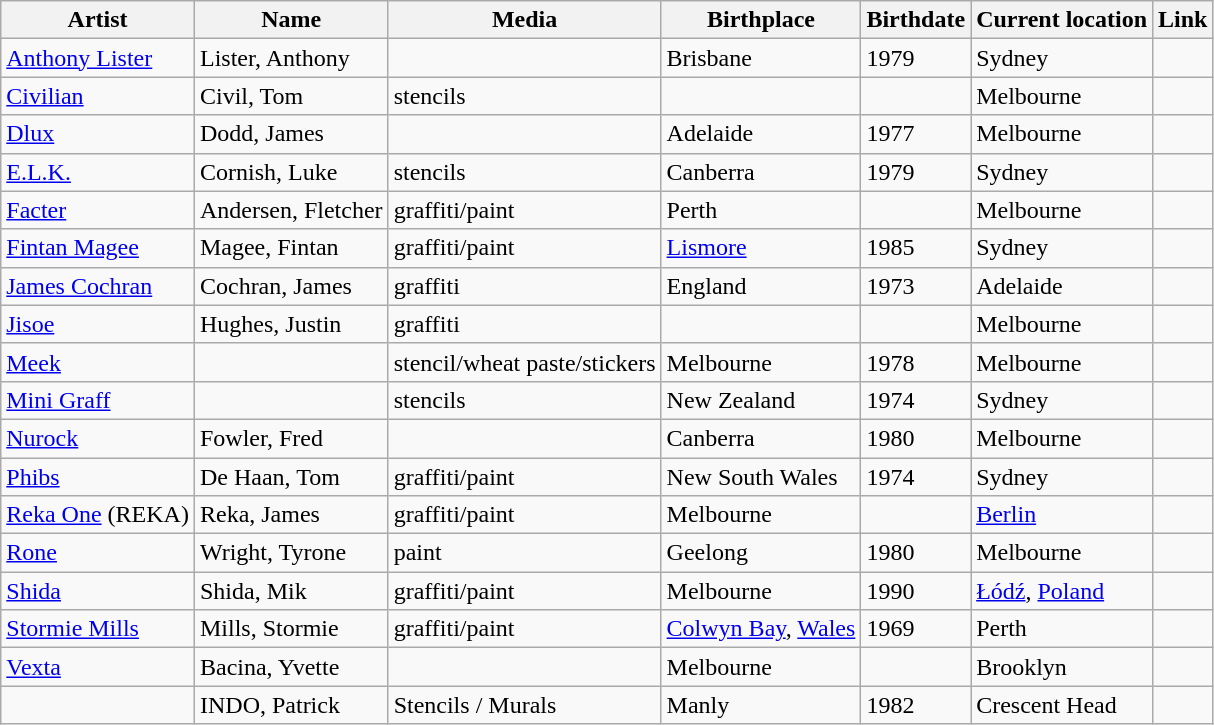<table class="wikitable sortable">
<tr>
<th>Artist</th>
<th>Name</th>
<th>Media</th>
<th>Birthplace</th>
<th>Birthdate</th>
<th>Current location</th>
<th>Link</th>
</tr>
<tr>
<td><a href='#'>Anthony Lister</a></td>
<td>Lister, Anthony</td>
<td></td>
<td>Brisbane</td>
<td>1979</td>
<td>Sydney</td>
<td></td>
</tr>
<tr>
<td><a href='#'>Civilian</a></td>
<td>Civil, Tom</td>
<td>stencils</td>
<td></td>
<td></td>
<td>Melbourne</td>
<td></td>
</tr>
<tr>
<td><a href='#'>Dlux</a></td>
<td>Dodd, James</td>
<td></td>
<td>Adelaide</td>
<td>1977</td>
<td>Melbourne</td>
<td></td>
</tr>
<tr>
<td><a href='#'>E.L.K.</a></td>
<td>Cornish, Luke</td>
<td>stencils</td>
<td>Canberra</td>
<td>1979</td>
<td>Sydney</td>
<td></td>
</tr>
<tr>
<td><a href='#'>Facter</a></td>
<td>Andersen, Fletcher</td>
<td>graffiti/paint</td>
<td>Perth</td>
<td></td>
<td>Melbourne</td>
<td> </td>
</tr>
<tr>
<td><a href='#'>Fintan Magee</a></td>
<td>Magee, Fintan</td>
<td>graffiti/paint</td>
<td><a href='#'>Lismore</a></td>
<td>1985</td>
<td>Sydney</td>
<td></td>
</tr>
<tr>
<td><a href='#'>James Cochran</a></td>
<td>Cochran, James</td>
<td>graffiti</td>
<td>England</td>
<td>1973</td>
<td>Adelaide</td>
<td></td>
</tr>
<tr>
<td><a href='#'>Jisoe</a></td>
<td>Hughes, Justin</td>
<td>graffiti</td>
<td></td>
<td></td>
<td>Melbourne</td>
<td></td>
</tr>
<tr>
<td><a href='#'>Meek</a></td>
<td></td>
<td>stencil/wheat paste/stickers</td>
<td>Melbourne</td>
<td>1978</td>
<td>Melbourne</td>
<td></td>
</tr>
<tr>
<td><a href='#'>Mini Graff</a></td>
<td></td>
<td>stencils</td>
<td>New Zealand</td>
<td>1974</td>
<td>Sydney</td>
<td> </td>
</tr>
<tr>
<td><a href='#'>Nurock</a></td>
<td>Fowler, Fred</td>
<td></td>
<td>Canberra</td>
<td>1980</td>
<td>Melbourne</td>
<td></td>
</tr>
<tr>
<td><a href='#'>Phibs</a></td>
<td>De Haan, Tom</td>
<td>graffiti/paint</td>
<td>New South Wales</td>
<td>1974</td>
<td>Sydney</td>
<td></td>
</tr>
<tr>
<td><a href='#'>Reka One</a> (REKA)</td>
<td>Reka, James</td>
<td>graffiti/paint</td>
<td>Melbourne</td>
<td></td>
<td><a href='#'>Berlin</a></td>
<td></td>
</tr>
<tr>
<td><a href='#'>Rone</a></td>
<td>Wright, Tyrone</td>
<td>paint</td>
<td>Geelong</td>
<td>1980</td>
<td>Melbourne</td>
<td></td>
</tr>
<tr>
<td><a href='#'>Shida</a></td>
<td>Shida, Mik</td>
<td>graffiti/paint</td>
<td>Melbourne</td>
<td>1990</td>
<td><a href='#'>Łódź</a>, <a href='#'>Poland</a></td>
<td></td>
</tr>
<tr>
<td><a href='#'>Stormie Mills</a></td>
<td>Mills, Stormie</td>
<td>graffiti/paint</td>
<td><a href='#'>Colwyn Bay</a>, <a href='#'>Wales</a></td>
<td>1969</td>
<td>Perth</td>
<td></td>
</tr>
<tr>
<td><a href='#'>Vexta</a></td>
<td>Bacina, Yvette</td>
<td></td>
<td>Melbourne</td>
<td></td>
<td>Brooklyn</td>
<td></td>
</tr>
<tr>
<td></td>
<td>INDO, Patrick</td>
<td>Stencils / Murals</td>
<td>Manly</td>
<td>1982</td>
<td>Crescent Head</td>
<td></td>
</tr>
</table>
